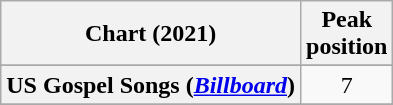<table class="wikitable plainrowheaders" style="text-align:center">
<tr>
<th scope="col">Chart (2021)</th>
<th scope="col">Peak<br>position</th>
</tr>
<tr>
</tr>
<tr>
<th scope="row">US Gospel Songs (<a href='#'><em>Billboard</em></a>)</th>
<td>7</td>
</tr>
<tr>
</tr>
</table>
